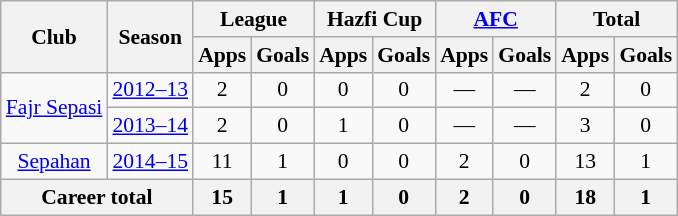<table class="wikitable" style="font-size:90%; text-align:center;">
<tr>
<th rowspan="2">Club</th>
<th rowspan="2">Season</th>
<th colspan="2">League</th>
<th colspan="2">Hazfi Cup</th>
<th colspan="2"><a href='#'>AFC</a></th>
<th colspan="2">Total</th>
</tr>
<tr>
<th>Apps</th>
<th>Goals</th>
<th>Apps</th>
<th>Goals</th>
<th>Apps</th>
<th>Goals</th>
<th>Apps</th>
<th>Goals</th>
</tr>
<tr>
<td rowspan="2"><a href='#'>Fajr Sepasi</a></td>
<td><a href='#'>2012–13</a></td>
<td>2</td>
<td>0</td>
<td>0</td>
<td>0</td>
<td>—</td>
<td>—</td>
<td>2</td>
<td>0</td>
</tr>
<tr>
<td><a href='#'>2013–14</a></td>
<td>2</td>
<td>0</td>
<td>1</td>
<td>0</td>
<td>—</td>
<td>—</td>
<td>3</td>
<td>0</td>
</tr>
<tr>
<td rowspan="1"><a href='#'>Sepahan</a></td>
<td><a href='#'>2014–15</a></td>
<td>11</td>
<td>1</td>
<td>0</td>
<td>0</td>
<td>2</td>
<td>0</td>
<td>13</td>
<td>1</td>
</tr>
<tr>
<th colspan="2">Career total</th>
<th>15</th>
<th>1</th>
<th>1</th>
<th>0</th>
<th>2</th>
<th>0</th>
<th>18</th>
<th>1</th>
</tr>
</table>
